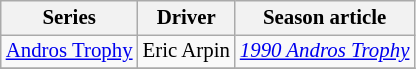<table class="wikitable" style="font-size: 87%;">
<tr>
<th>Series</th>
<th>Driver</th>
<th>Season article</th>
</tr>
<tr>
<td><a href='#'>Andros Trophy</a></td>
<td> Eric Arpin</td>
<td><em><a href='#'>1990 Andros Trophy</a></em></td>
</tr>
<tr>
</tr>
</table>
